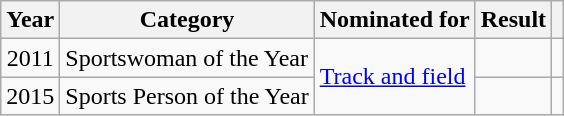<table class="wikitable plainrowheaders">
<tr>
<th scope="col">Year</th>
<th scope="col">Category</th>
<th scope="col">Nominated for</th>
<th scope="col">Result</th>
<th scope="col"></th>
</tr>
<tr>
<td align="center">2011</td>
<td>Sportswoman of the Year</td>
<td rowspan = "2"><a href='#'>Track and field</a></td>
<td></td>
<td></td>
</tr>
<tr>
<td align="center">2015</td>
<td>Sports Person of the Year</td>
<td></td>
<td></td>
</tr>
</table>
